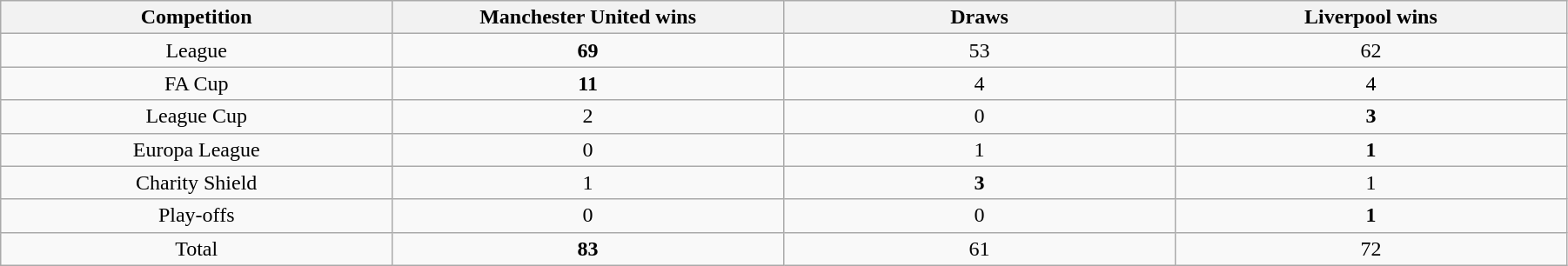<table class="wikitable" style="width:95%;text-align:center">
<tr>
<th style="width:25%">Competition</th>
<th style="width:25%">Manchester United wins</th>
<th style="width:25%">Draws</th>
<th style="width:25%">Liverpool wins</th>
</tr>
<tr>
<td>League</td>
<td><strong>69</strong></td>
<td>53</td>
<td>62</td>
</tr>
<tr>
<td>FA Cup</td>
<td><strong>11</strong></td>
<td>4</td>
<td>4</td>
</tr>
<tr>
<td>League Cup</td>
<td>2</td>
<td>0</td>
<td><strong>3</strong></td>
</tr>
<tr>
<td>Europa League</td>
<td>0</td>
<td>1</td>
<td><strong>1</strong></td>
</tr>
<tr>
<td>Charity Shield</td>
<td>1</td>
<td><strong>3</strong></td>
<td>1</td>
</tr>
<tr>
<td>Play-offs</td>
<td>0</td>
<td>0</td>
<td><strong>1</strong></td>
</tr>
<tr>
<td>Total</td>
<td><strong>83</strong></td>
<td>61</td>
<td>72</td>
</tr>
</table>
